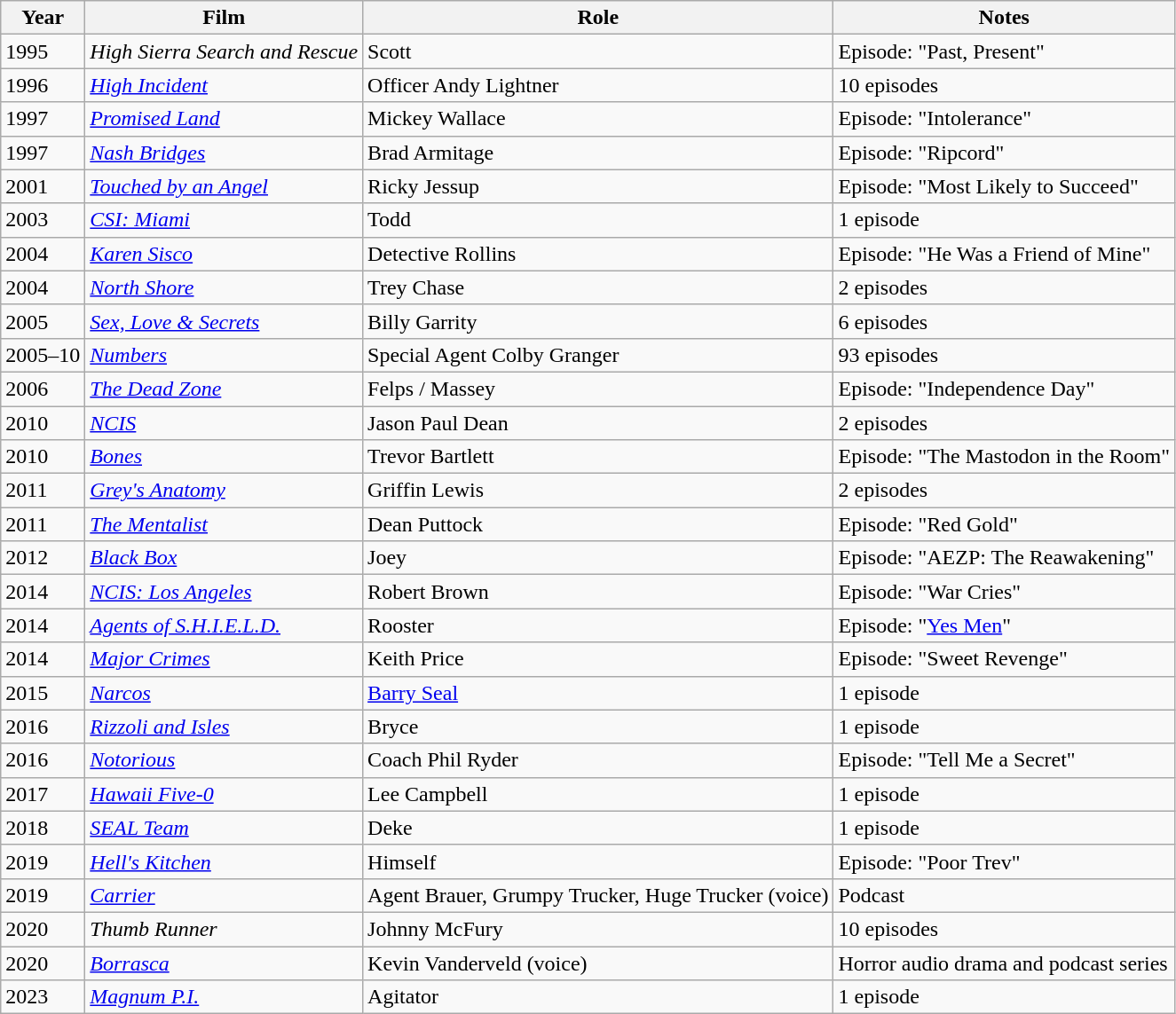<table class="wikitable">
<tr>
<th>Year</th>
<th>Film</th>
<th>Role</th>
<th>Notes</th>
</tr>
<tr>
<td>1995</td>
<td><em>High Sierra Search and Rescue</em></td>
<td>Scott</td>
<td>Episode: "Past, Present"</td>
</tr>
<tr>
<td>1996</td>
<td><em><a href='#'>High Incident</a></em></td>
<td>Officer Andy Lightner</td>
<td>10 episodes</td>
</tr>
<tr>
<td>1997</td>
<td><em><a href='#'>Promised Land</a></em></td>
<td>Mickey Wallace</td>
<td>Episode: "Intolerance"</td>
</tr>
<tr>
<td>1997</td>
<td><em><a href='#'>Nash Bridges</a></em></td>
<td>Brad Armitage</td>
<td>Episode: "Ripcord"</td>
</tr>
<tr>
<td>2001</td>
<td><em><a href='#'>Touched by an Angel</a></em></td>
<td>Ricky Jessup</td>
<td>Episode: "Most Likely to Succeed"</td>
</tr>
<tr>
<td>2003</td>
<td><em><a href='#'>CSI: Miami</a></em></td>
<td>Todd</td>
<td>1 episode</td>
</tr>
<tr>
<td>2004</td>
<td><em><a href='#'>Karen Sisco</a></em></td>
<td>Detective Rollins</td>
<td>Episode: "He Was a Friend of Mine"</td>
</tr>
<tr>
<td>2004</td>
<td><em><a href='#'>North Shore</a></em></td>
<td>Trey Chase</td>
<td>2 episodes</td>
</tr>
<tr>
<td>2005</td>
<td><em><a href='#'>Sex, Love & Secrets</a></em></td>
<td>Billy Garrity</td>
<td>6 episodes</td>
</tr>
<tr>
<td>2005–10</td>
<td><em><a href='#'>Numbers</a></em></td>
<td>Special Agent Colby Granger</td>
<td>93 episodes</td>
</tr>
<tr>
<td>2006</td>
<td><em><a href='#'>The Dead Zone</a></em></td>
<td>Felps / Massey</td>
<td>Episode: "Independence Day"</td>
</tr>
<tr>
<td>2010</td>
<td><em><a href='#'>NCIS</a></em></td>
<td>Jason Paul Dean</td>
<td>2 episodes</td>
</tr>
<tr>
<td>2010</td>
<td><em><a href='#'>Bones</a></em></td>
<td>Trevor Bartlett</td>
<td>Episode: "The Mastodon in the Room"</td>
</tr>
<tr>
<td>2011</td>
<td><em><a href='#'>Grey's Anatomy</a></em></td>
<td>Griffin Lewis</td>
<td>2 episodes</td>
</tr>
<tr>
<td>2011</td>
<td><em><a href='#'>The Mentalist</a></em></td>
<td>Dean Puttock</td>
<td>Episode: "Red Gold"</td>
</tr>
<tr>
<td>2012</td>
<td><em><a href='#'>Black Box</a></em></td>
<td>Joey</td>
<td>Episode: "AEZP: The Reawakening"</td>
</tr>
<tr>
<td>2014</td>
<td><em><a href='#'>NCIS: Los Angeles</a></em></td>
<td>Robert Brown</td>
<td>Episode: "War Cries"</td>
</tr>
<tr>
<td>2014</td>
<td><em><a href='#'>Agents of S.H.I.E.L.D.</a></em></td>
<td>Rooster</td>
<td>Episode: "<a href='#'>Yes Men</a>"</td>
</tr>
<tr>
<td>2014</td>
<td><em><a href='#'>Major Crimes</a></em></td>
<td>Keith Price</td>
<td>Episode: "Sweet Revenge"</td>
</tr>
<tr>
<td>2015</td>
<td><em><a href='#'>Narcos</a></em></td>
<td><a href='#'>Barry Seal</a></td>
<td>1 episode</td>
</tr>
<tr>
<td>2016</td>
<td><em><a href='#'>Rizzoli and Isles</a></em></td>
<td>Bryce</td>
<td>1 episode</td>
</tr>
<tr>
<td>2016</td>
<td><em><a href='#'>Notorious</a></em></td>
<td>Coach Phil Ryder</td>
<td>Episode: "Tell Me a Secret"</td>
</tr>
<tr>
<td>2017</td>
<td><em><a href='#'>Hawaii Five-0</a></em></td>
<td>Lee Campbell</td>
<td>1 episode</td>
</tr>
<tr>
<td>2018</td>
<td><em><a href='#'>SEAL Team</a></em></td>
<td>Deke</td>
<td>1 episode</td>
</tr>
<tr>
<td>2019</td>
<td><em><a href='#'>Hell's Kitchen</a></em></td>
<td>Himself</td>
<td>Episode: "Poor Trev"</td>
</tr>
<tr>
<td>2019</td>
<td><em><a href='#'>Carrier</a></em></td>
<td>Agent Brauer, Grumpy Trucker, Huge Trucker (voice)</td>
<td>Podcast</td>
</tr>
<tr>
<td>2020</td>
<td><em>Thumb Runner</em></td>
<td>Johnny McFury</td>
<td>10 episodes</td>
</tr>
<tr>
<td>2020</td>
<td><em><a href='#'>Borrasca</a></em></td>
<td>Kevin Vanderveld (voice)</td>
<td>Horror audio drama and podcast series</td>
</tr>
<tr>
<td>2023</td>
<td><em><a href='#'>Magnum P.I.</a></em></td>
<td>Agitator</td>
<td>1 episode</td>
</tr>
</table>
